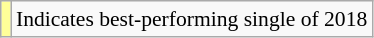<table class="wikitable" style="font-size:90%;">
<tr>
<td style="background-color:#FFFF99"></td>
<td>Indicates best-performing single of 2018</td>
</tr>
</table>
